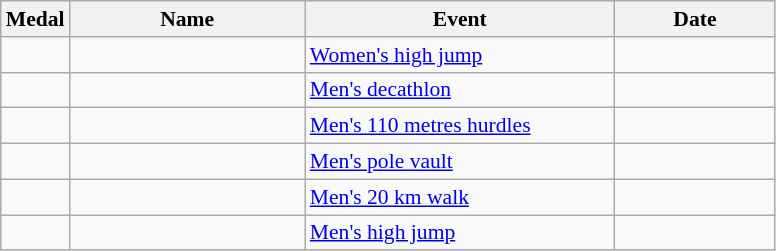<table class="wikitable sortable" style="font-size:90%">
<tr>
<th>Medal</th>
<th width=150>Name</th>
<th width=200>Event</th>
<th width=100>Date</th>
</tr>
<tr>
<td></td>
<td></td>
<td><a href='#'>Women's high jump</a></td>
<td></td>
</tr>
<tr>
<td></td>
<td></td>
<td><a href='#'>Men's decathlon</a></td>
<td></td>
</tr>
<tr>
<td></td>
<td></td>
<td><a href='#'>Men's 110 metres hurdles</a></td>
<td></td>
</tr>
<tr>
<td></td>
<td></td>
<td><a href='#'>Men's pole vault</a></td>
<td></td>
</tr>
<tr>
<td></td>
<td></td>
<td><a href='#'>Men's 20 km walk</a></td>
<td></td>
</tr>
<tr>
<td></td>
<td></td>
<td><a href='#'>Men's high jump</a></td>
<td></td>
</tr>
</table>
